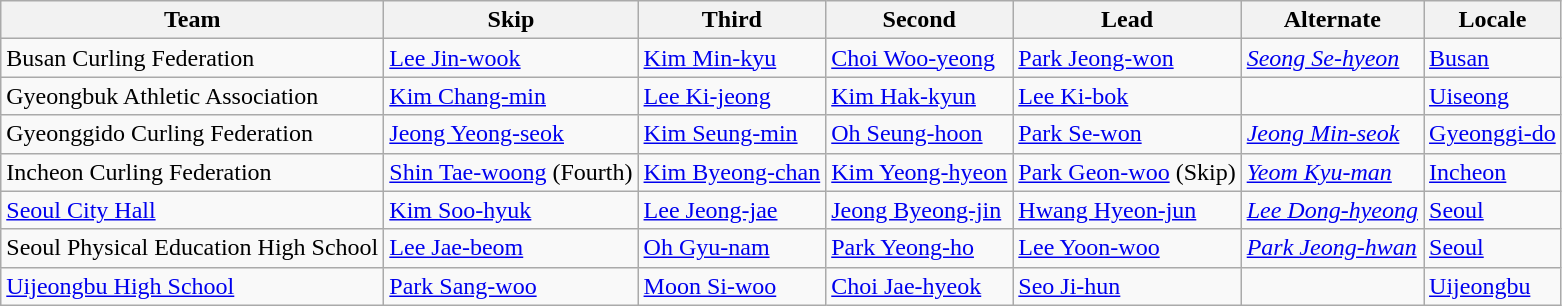<table class="wikitable">
<tr>
<th scope="col">Team</th>
<th scope="col">Skip</th>
<th scope="col">Third</th>
<th scope="col">Second</th>
<th scope="col">Lead</th>
<th scope="col">Alternate</th>
<th scope="col">Locale</th>
</tr>
<tr>
<td>Busan Curling Federation</td>
<td><a href='#'>Lee Jin-wook</a></td>
<td><a href='#'>Kim Min-kyu</a></td>
<td><a href='#'>Choi Woo-yeong</a></td>
<td><a href='#'>Park Jeong-won</a></td>
<td><em><a href='#'>Seong Se-hyeon</a></em></td>
<td> <a href='#'>Busan</a></td>
</tr>
<tr>
<td>Gyeongbuk Athletic Association</td>
<td><a href='#'>Kim Chang-min</a></td>
<td><a href='#'>Lee Ki-jeong</a></td>
<td><a href='#'>Kim Hak-kyun</a></td>
<td><a href='#'>Lee Ki-bok</a></td>
<td></td>
<td> <a href='#'>Uiseong</a></td>
</tr>
<tr>
<td>Gyeonggido Curling Federation</td>
<td><a href='#'>Jeong Yeong-seok</a></td>
<td><a href='#'>Kim Seung-min</a></td>
<td><a href='#'>Oh Seung-hoon</a></td>
<td><a href='#'>Park Se-won</a></td>
<td><em><a href='#'>Jeong Min-seok</a></em></td>
<td> <a href='#'>Gyeonggi-do</a></td>
</tr>
<tr>
<td>Incheon Curling Federation</td>
<td><a href='#'>Shin Tae-woong</a> (Fourth)</td>
<td><a href='#'>Kim Byeong-chan</a></td>
<td><a href='#'>Kim Yeong-hyeon</a></td>
<td><a href='#'>Park Geon-woo</a> (Skip)</td>
<td><em><a href='#'>Yeom Kyu-man</a></em></td>
<td> <a href='#'>Incheon</a></td>
</tr>
<tr>
<td><a href='#'>Seoul City Hall</a></td>
<td><a href='#'>Kim Soo-hyuk</a></td>
<td><a href='#'>Lee Jeong-jae</a></td>
<td><a href='#'>Jeong Byeong-jin</a></td>
<td><a href='#'>Hwang Hyeon-jun</a></td>
<td><em><a href='#'>Lee Dong-hyeong</a></em></td>
<td> <a href='#'>Seoul</a></td>
</tr>
<tr>
<td>Seoul Physical Education High School</td>
<td><a href='#'>Lee Jae-beom</a></td>
<td><a href='#'>Oh Gyu-nam</a></td>
<td><a href='#'>Park Yeong-ho</a></td>
<td><a href='#'>Lee Yoon-woo</a></td>
<td><em><a href='#'>Park Jeong-hwan</a></em></td>
<td> <a href='#'>Seoul</a></td>
</tr>
<tr>
<td><a href='#'>Uijeongbu High School</a></td>
<td><a href='#'>Park Sang-woo</a></td>
<td><a href='#'>Moon Si-woo</a></td>
<td><a href='#'>Choi Jae-hyeok</a></td>
<td><a href='#'>Seo Ji-hun</a></td>
<td></td>
<td> <a href='#'>Uijeongbu</a></td>
</tr>
</table>
